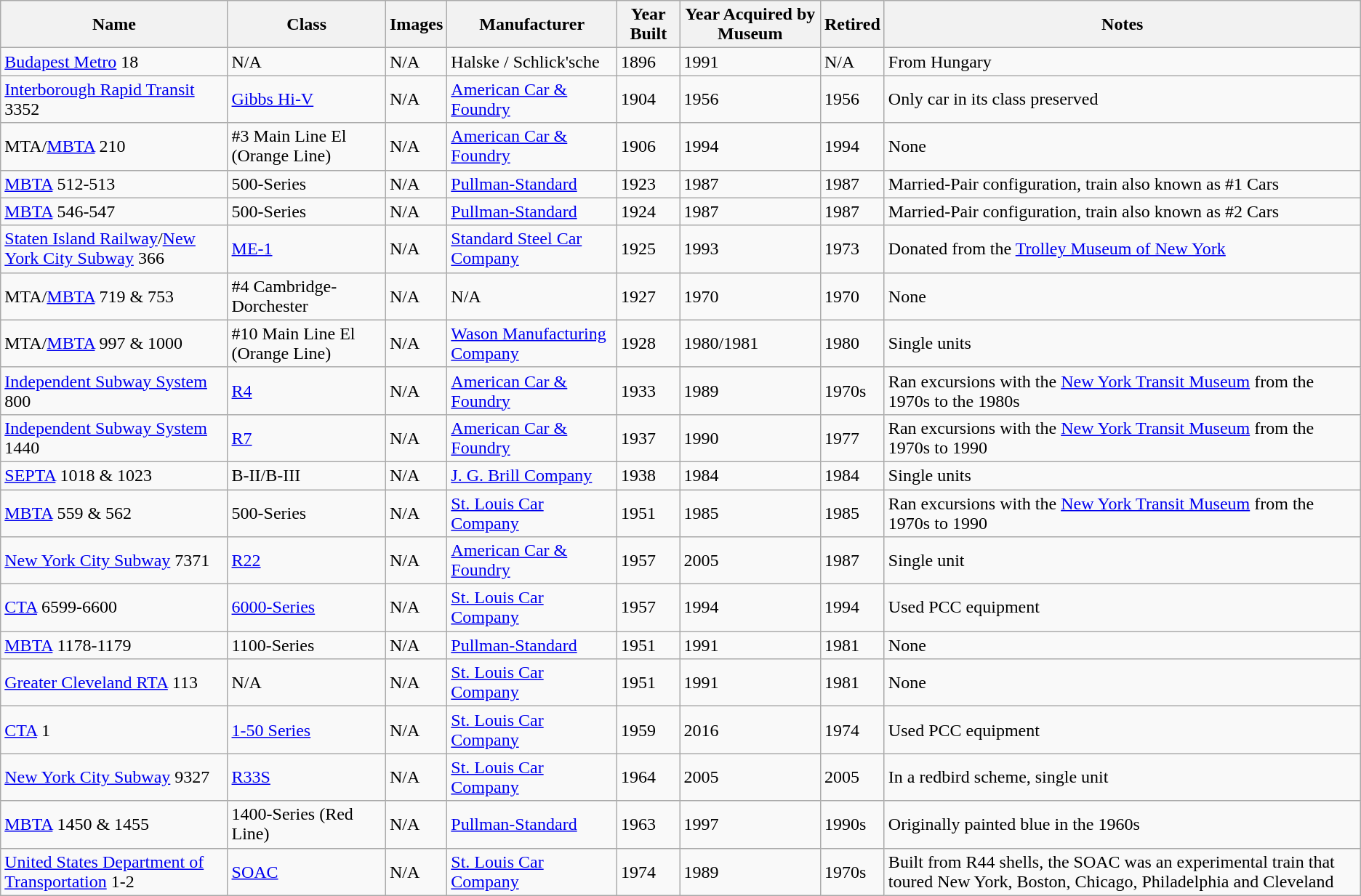<table class="wikitable sortable">
<tr>
<th>Name</th>
<th>Class</th>
<th>Images</th>
<th>Manufacturer</th>
<th>Year Built</th>
<th>Year Acquired by Museum</th>
<th>Retired</th>
<th>Notes</th>
</tr>
<tr>
<td><a href='#'>Budapest Metro</a> 18</td>
<td>N/A</td>
<td>N/A</td>
<td>Halske / Schlick'sche</td>
<td>1896</td>
<td>1991</td>
<td>N/A</td>
<td>From Hungary</td>
</tr>
<tr>
<td><a href='#'>Interborough Rapid Transit</a> 3352</td>
<td><a href='#'>Gibbs Hi-V</a></td>
<td>N/A</td>
<td><a href='#'>American Car & Foundry</a></td>
<td>1904</td>
<td>1956</td>
<td>1956</td>
<td>Only car in its class preserved</td>
</tr>
<tr>
<td>MTA/<a href='#'>MBTA</a> 210</td>
<td>#3 Main Line El (Orange Line)</td>
<td>N/A</td>
<td><a href='#'>American Car & Foundry</a></td>
<td>1906</td>
<td>1994</td>
<td>1994</td>
<td>None</td>
</tr>
<tr>
<td><a href='#'>MBTA</a> 512-513</td>
<td>500-Series</td>
<td>N/A</td>
<td><a href='#'>Pullman-Standard</a></td>
<td>1923</td>
<td>1987</td>
<td>1987</td>
<td>Married-Pair configuration, train also known as #1 Cars</td>
</tr>
<tr>
<td><a href='#'>MBTA</a> 546-547</td>
<td>500-Series</td>
<td>N/A</td>
<td><a href='#'>Pullman-Standard</a></td>
<td>1924</td>
<td>1987</td>
<td>1987</td>
<td>Married-Pair configuration, train also known as #2 Cars</td>
</tr>
<tr>
<td><a href='#'>Staten Island Railway</a>/<a href='#'>New York City Subway</a> 366</td>
<td><a href='#'>ME-1</a></td>
<td>N/A</td>
<td><a href='#'>Standard Steel Car Company</a></td>
<td>1925</td>
<td>1993</td>
<td>1973</td>
<td>Donated from the <a href='#'>Trolley Museum of New York</a></td>
</tr>
<tr>
<td>MTA/<a href='#'>MBTA</a> 719 & 753</td>
<td>#4 Cambridge-Dorchester</td>
<td>N/A</td>
<td>N/A</td>
<td>1927</td>
<td>1970</td>
<td>1970</td>
<td>None</td>
</tr>
<tr>
<td>MTA/<a href='#'>MBTA</a> 997 & 1000</td>
<td>#10 Main Line El (Orange Line)</td>
<td>N/A</td>
<td><a href='#'>Wason Manufacturing Company</a></td>
<td>1928</td>
<td>1980/1981</td>
<td>1980</td>
<td>Single units</td>
</tr>
<tr>
<td><a href='#'>Independent Subway System</a> 800</td>
<td><a href='#'>R4</a></td>
<td>N/A</td>
<td><a href='#'>American Car & Foundry</a></td>
<td>1933</td>
<td>1989</td>
<td>1970s</td>
<td>Ran excursions with the <a href='#'>New York Transit Museum</a> from the 1970s to the 1980s</td>
</tr>
<tr>
<td><a href='#'>Independent Subway System</a> 1440</td>
<td><a href='#'>R7</a></td>
<td>N/A</td>
<td><a href='#'>American Car & Foundry</a></td>
<td>1937</td>
<td>1990</td>
<td>1977</td>
<td>Ran excursions with the <a href='#'>New York Transit Museum</a> from the 1970s to 1990</td>
</tr>
<tr>
<td><a href='#'>SEPTA</a> 1018 & 1023</td>
<td>B-II/B-III</td>
<td>N/A</td>
<td><a href='#'>J. G. Brill Company</a></td>
<td>1938</td>
<td>1984</td>
<td>1984</td>
<td>Single units</td>
</tr>
<tr>
<td><a href='#'>MBTA</a> 559 & 562</td>
<td>500-Series</td>
<td>N/A</td>
<td><a href='#'>St. Louis Car Company</a></td>
<td>1951</td>
<td>1985</td>
<td>1985</td>
<td>Ran excursions with the <a href='#'>New York Transit Museum</a> from the 1970s to 1990</td>
</tr>
<tr>
<td><a href='#'>New York City Subway</a> 7371</td>
<td><a href='#'>R22</a></td>
<td>N/A</td>
<td><a href='#'>American Car & Foundry</a></td>
<td>1957</td>
<td>2005</td>
<td>1987</td>
<td>Single unit</td>
</tr>
<tr>
<td><a href='#'>CTA</a> 6599-6600</td>
<td><a href='#'>6000-Series</a></td>
<td>N/A</td>
<td><a href='#'>St. Louis Car Company</a></td>
<td>1957</td>
<td>1994</td>
<td>1994</td>
<td>Used PCC equipment</td>
</tr>
<tr>
<td><a href='#'>MBTA</a> 1178-1179</td>
<td>1100-Series</td>
<td>N/A</td>
<td><a href='#'>Pullman-Standard</a></td>
<td>1951</td>
<td>1991</td>
<td>1981</td>
<td>None</td>
</tr>
<tr>
<td><a href='#'>Greater Cleveland RTA</a> 113</td>
<td>N/A</td>
<td>N/A</td>
<td><a href='#'>St. Louis Car Company</a></td>
<td>1951</td>
<td>1991</td>
<td>1981</td>
<td>None</td>
</tr>
<tr>
<td><a href='#'>CTA</a> 1</td>
<td><a href='#'>1-50 Series</a></td>
<td>N/A</td>
<td><a href='#'>St. Louis Car Company</a></td>
<td>1959</td>
<td>2016</td>
<td>1974</td>
<td>Used PCC equipment</td>
</tr>
<tr>
<td><a href='#'>New York City Subway</a> 9327</td>
<td><a href='#'>R33S</a></td>
<td>N/A</td>
<td><a href='#'>St. Louis Car Company</a></td>
<td>1964</td>
<td>2005</td>
<td>2005</td>
<td>In a redbird scheme, single unit</td>
</tr>
<tr>
<td><a href='#'>MBTA</a> 1450 & 1455</td>
<td>1400-Series (Red Line)</td>
<td>N/A</td>
<td><a href='#'>Pullman-Standard</a></td>
<td>1963</td>
<td>1997</td>
<td>1990s</td>
<td>Originally painted blue in the 1960s</td>
</tr>
<tr>
<td><a href='#'>United States Department of Transportation</a> 1-2</td>
<td><a href='#'>SOAC</a></td>
<td>N/A</td>
<td><a href='#'>St. Louis Car Company</a></td>
<td>1974</td>
<td>1989</td>
<td>1970s</td>
<td>Built from R44 shells, the SOAC was an experimental train that toured New York, Boston, Chicago, Philadelphia and Cleveland</td>
</tr>
</table>
